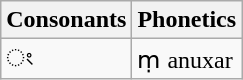<table class="wikitable">
<tr>
<th>Consonants</th>
<th>Phonetics</th>
</tr>
<tr>
<td>ং</td>
<td>ṃ anuxar</td>
</tr>
</table>
